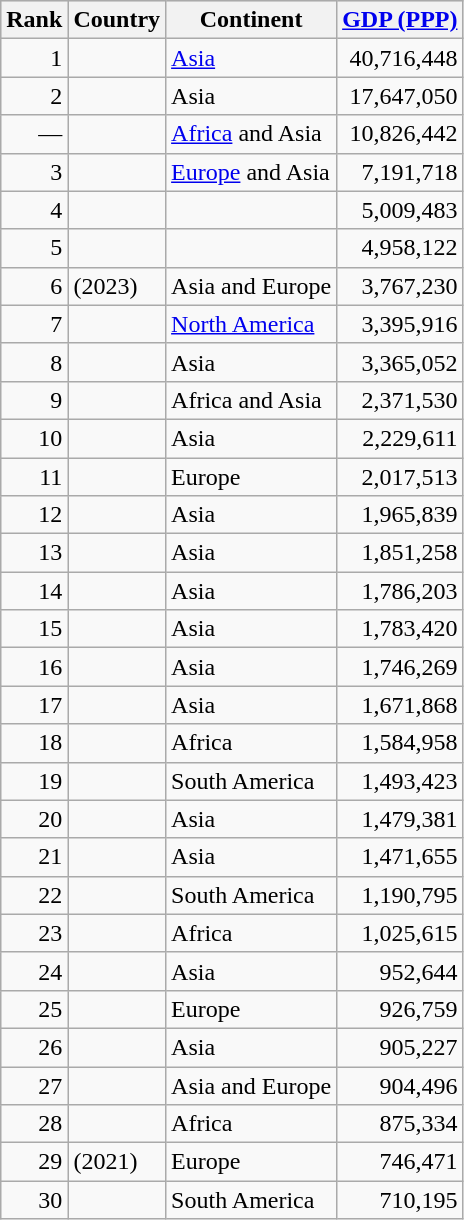<table class="wikitable"  style="text-align: right; float:left; border:1px solid #aaa; margin:10px">
<tr style="background:#dbdbdb;">
<th>Rank</th>
<th>Country</th>
<th>Continent</th>
<th><a href='#'>GDP (PPP)</a> </th>
</tr>
<tr>
<td>1</td>
<td align=left><strong></strong></td>
<td align=left><a href='#'>Asia</a></td>
<td>40,716,448</td>
</tr>
<tr>
<td>2</td>
<td align=left><strong></strong></td>
<td align=left>Asia</td>
<td>17,647,050</td>
</tr>
<tr>
<td>—</td>
<td align=left><strong><em></em></strong></td>
<td align=left><a href='#'>Africa</a> and Asia</td>
<td>10,826,442</td>
</tr>
<tr>
<td>3</td>
<td align=left><strong></strong></td>
<td align=left><a href='#'>Europe</a> and Asia</td>
<td>7,191,718</td>
</tr>
<tr>
<td>4</td>
<td align=left><strong></strong></td>
<td align=left></td>
<td>5,009,483</td>
</tr>
<tr>
<td>5</td>
<td align=left><strong></strong></td>
<td align=left></td>
<td>4,958,122</td>
</tr>
<tr>
<td>6</td>
<td align=left><strong></strong> (2023)</td>
<td align=left>Asia and Europe</td>
<td>3,767,230</td>
</tr>
<tr>
<td>7</td>
<td align=left><strong></strong></td>
<td align=left><a href='#'>North America</a></td>
<td>3,395,916</td>
</tr>
<tr>
<td>8</td>
<td align=left><strong></strong></td>
<td align=left>Asia</td>
<td>3,365,052</td>
</tr>
<tr>
<td>9</td>
<td align=left></td>
<td align=left>Africa and Asia</td>
<td>2,371,530</td>
</tr>
<tr>
<td>10</td>
<td align=left><strong></strong></td>
<td align=left>Asia</td>
<td>2,229,611</td>
</tr>
<tr>
<td>11</td>
<td align=left></td>
<td align=left>Europe</td>
<td>2,017,513</td>
</tr>
<tr>
<td>12</td>
<td align=left></td>
<td align=left>Asia</td>
<td>1,965,839</td>
</tr>
<tr>
<td>13</td>
<td align=left></td>
<td align=left>Asia</td>
<td>1,851,258</td>
</tr>
<tr>
<td>14</td>
<td align=left></td>
<td align=left>Asia</td>
<td>1,786,203</td>
</tr>
<tr>
<td>15</td>
<td align=left></td>
<td align=left>Asia</td>
<td>1,783,420</td>
</tr>
<tr>
<td>16</td>
<td align=left></td>
<td align=left>Asia</td>
<td>1,746,269</td>
</tr>
<tr>
<td>17</td>
<td align=left></td>
<td align=left>Asia</td>
<td>1,671,868</td>
</tr>
<tr>
<td>18</td>
<td align=left></td>
<td align=left>Africa</td>
<td>1,584,958</td>
</tr>
<tr>
<td>19</td>
<td align=left><strong></strong></td>
<td align=left>South America</td>
<td>1,493,423</td>
</tr>
<tr>
<td>20</td>
<td align=left></td>
<td align=left>Asia</td>
<td>1,479,381</td>
</tr>
<tr>
<td>21</td>
<td align=left></td>
<td align=left>Asia</td>
<td>1,471,655</td>
</tr>
<tr>
<td>22</td>
<td align=left></td>
<td align=left>South America</td>
<td>1,190,795</td>
</tr>
<tr>
<td>23</td>
<td align=left><strong></strong></td>
<td align=left>Africa</td>
<td>1,025,615</td>
</tr>
<tr>
<td>24</td>
<td align=left></td>
<td align=left>Asia</td>
<td>952,644</td>
</tr>
<tr>
<td>25</td>
<td align=left></td>
<td align=left>Europe</td>
<td>926,759</td>
</tr>
<tr>
<td>26</td>
<td align=left></td>
<td align=left>Asia</td>
<td>905,227</td>
</tr>
<tr>
<td>27</td>
<td align=left></td>
<td align=left>Asia and Europe</td>
<td>904,496</td>
</tr>
<tr>
<td>28</td>
<td align=left></td>
<td align=left>Africa</td>
<td>875,334</td>
</tr>
<tr>
<td>29</td>
<td align=left> (2021)</td>
<td align=left>Europe</td>
<td>746,471</td>
</tr>
<tr>
<td>30</td>
<td align=left></td>
<td align=left>South America</td>
<td>710,195</td>
</tr>
</table>
